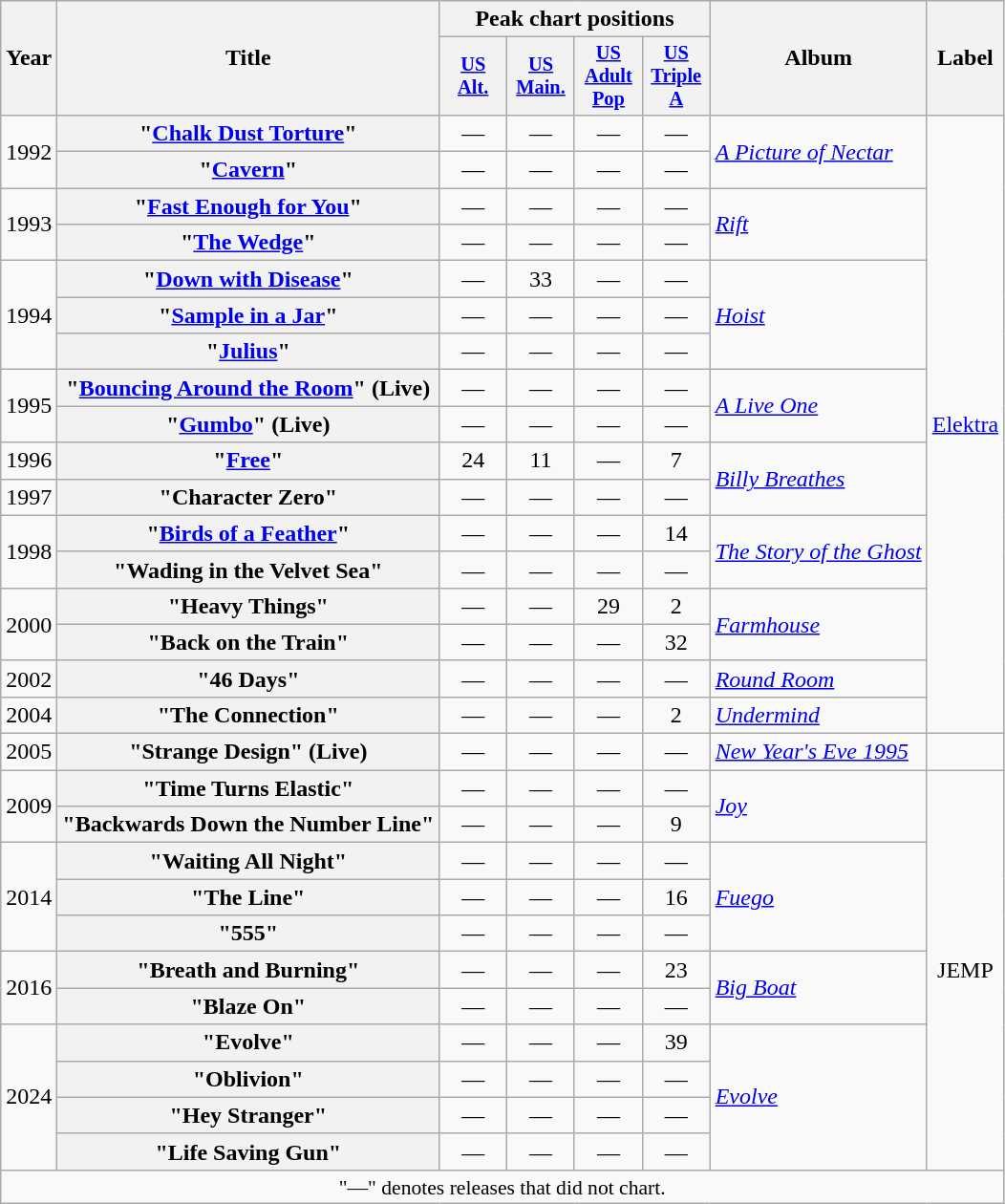<table class="wikitable plainrowheaders">
<tr>
<th scope="col" rowspan=2>Year</th>
<th scope="col" rowspan=2>Title</th>
<th scope="col" colspan=4>Peak chart positions</th>
<th scope="col" rowspan=2>Album</th>
<th scope="col" rowspan=2>Label</th>
</tr>
<tr>
<th scope="col" style="width:3em;font-size:85%"><a href='#'>US Alt.</a><br></th>
<th scope="col" style="width:3em;font-size:85%"><a href='#'>US Main.</a><br></th>
<th scope="col" style="width:3em;font-size:85%"><a href='#'>US Adult Pop</a><br></th>
<th scope="col" style="width:3em;font-size:85%"><a href='#'>US<br>Triple A</a><br></th>
</tr>
<tr>
<td align="center" rowspan="2">1992</td>
<th scope="row">"<a href='#'>Chalk Dust Torture</a>"</th>
<td align="center">—</td>
<td align="center">—</td>
<td align="center">—</td>
<td align="center">—</td>
<td align="left" rowspan="2"><em><a href='#'>A Picture of Nectar</a></em></td>
<td align="center" rowspan="17"><a href='#'>Elektra</a></td>
</tr>
<tr>
<th scope="row">"<a href='#'>Cavern</a>"</th>
<td align="center">—</td>
<td align="center">—</td>
<td align="center">—</td>
<td align="center">—</td>
</tr>
<tr>
<td align="center" rowspan="2">1993</td>
<th scope="row">"<a href='#'>Fast Enough for You</a>"</th>
<td align="center">—</td>
<td align="center">—</td>
<td align="center">—</td>
<td align="center">—</td>
<td align="left" rowspan="2"><em><a href='#'>Rift</a></em></td>
</tr>
<tr>
<th scope="row">"<a href='#'>The Wedge</a>"</th>
<td align="center">—</td>
<td align="center">—</td>
<td align="center">—</td>
<td align="center">—</td>
</tr>
<tr>
<td align="center" rowspan="3">1994</td>
<th scope="row">"<a href='#'>Down with Disease</a>"</th>
<td align="center">—</td>
<td align="center">33</td>
<td align="center">—</td>
<td align="center">—</td>
<td rowspan="3"><em><a href='#'>Hoist</a></em></td>
</tr>
<tr>
<th scope="row">"<a href='#'>Sample in a Jar</a>"</th>
<td align="center">—</td>
<td align="center">—</td>
<td align="center">—</td>
<td align="center">—</td>
</tr>
<tr>
<th scope="row">"<a href='#'>Julius</a>"</th>
<td align="center">—</td>
<td align="center">—</td>
<td align="center">—</td>
<td align="center">—</td>
</tr>
<tr>
<td align="center" rowspan="2">1995</td>
<th scope="row">"<a href='#'>Bouncing Around the Room</a>" (Live)</th>
<td align="center">—</td>
<td align="center">—</td>
<td align="center">—</td>
<td align="center">—</td>
<td rowspan="2"><em><a href='#'>A Live One</a></em></td>
</tr>
<tr>
<th scope="row">"<a href='#'>Gumbo</a>" (Live)</th>
<td align="center">—</td>
<td align="center">—</td>
<td align="center">—</td>
<td align="center">—</td>
</tr>
<tr>
<td align="center">1996</td>
<th scope="row">"<a href='#'>Free</a>"</th>
<td align="center">24</td>
<td align="center">11</td>
<td align="center">—</td>
<td align="center">7</td>
<td rowspan="2"><em><a href='#'>Billy Breathes</a></em></td>
</tr>
<tr>
<td align="center">1997</td>
<th scope="row">"Character Zero"</th>
<td align="center">—</td>
<td align="center">—</td>
<td align="center">—</td>
<td align="center">—</td>
</tr>
<tr>
<td align="center" rowspan="2">1998</td>
<th scope="row">"<a href='#'>Birds of a Feather</a>"</th>
<td align="center">—</td>
<td align="center">—</td>
<td align="center">—</td>
<td align="center">14</td>
<td align="left" rowspan="2"><em><a href='#'>The Story of the Ghost</a></em></td>
</tr>
<tr>
<th scope="row">"Wading in the Velvet Sea"</th>
<td align="center">—</td>
<td align="center">—</td>
<td align="center">—</td>
<td align="center">—</td>
</tr>
<tr>
<td align="center" rowspan="2">2000</td>
<th scope="row">"Heavy Things"</th>
<td align="center">—</td>
<td align="center">—</td>
<td align="center">29</td>
<td align="center">2</td>
<td align="left" rowspan="2"><em><a href='#'>Farmhouse</a></em></td>
</tr>
<tr>
<th scope="row">"Back on the Train"</th>
<td align="center">—</td>
<td align="center">—</td>
<td align="center">—</td>
<td align="center">32</td>
</tr>
<tr>
<td align="center">2002</td>
<th scope="row">"46 Days"</th>
<td align="center">—</td>
<td align="center">—</td>
<td align="center">—</td>
<td align="center">—</td>
<td><em><a href='#'>Round Room</a></em></td>
</tr>
<tr>
<td align="center">2004</td>
<th scope="row">"The Connection"</th>
<td align="center">—</td>
<td align="center">—</td>
<td align="center">—</td>
<td align="center">2</td>
<td><em><a href='#'>Undermind</a></em></td>
</tr>
<tr>
<td align="center">2005</td>
<th scope="row">"Strange Design" (Live)</th>
<td align="center">—</td>
<td align="center">—</td>
<td align="center">—</td>
<td align="center">—</td>
<td><em><a href='#'>New Year's Eve 1995</a></em></td>
<td align="center"></td>
</tr>
<tr>
<td align="center" rowspan="2">2009</td>
<th scope="row">"Time Turns Elastic"</th>
<td align="center">—</td>
<td align="center">—</td>
<td align="center">—</td>
<td align="center">—</td>
<td rowspan="2"><em><a href='#'>Joy</a></em></td>
<td rowspan="11" align="center">JEMP</td>
</tr>
<tr>
<th scope="row">"Backwards Down the Number Line"</th>
<td align="center">—</td>
<td align="center">—</td>
<td align="center">—</td>
<td align="center">9</td>
</tr>
<tr>
<td align="center" rowspan="3">2014</td>
<th scope="row">"Waiting All Night"</th>
<td align="center">—</td>
<td align="center">—</td>
<td align="center">—</td>
<td align="center">—</td>
<td rowspan="3"><em><a href='#'>Fuego</a></em></td>
</tr>
<tr>
<th scope="row">"The Line"</th>
<td align="center">—</td>
<td align="center">—</td>
<td align="center">—</td>
<td align="center">16</td>
</tr>
<tr>
<th scope="row">"555"</th>
<td align="center">—</td>
<td align="center">—</td>
<td align="center">—</td>
<td align="center">—</td>
</tr>
<tr>
<td align="center" rowspan="2">2016</td>
<th scope="row">"Breath and Burning"</th>
<td align="center">—</td>
<td align="center">—</td>
<td align="center">—</td>
<td align="center">23</td>
<td rowspan="2"><em><a href='#'>Big Boat</a></em></td>
</tr>
<tr>
<th scope="row">"Blaze On"</th>
<td align="center">—</td>
<td align="center">—</td>
<td align="center">—</td>
<td align="center">—</td>
</tr>
<tr>
<td rowspan="4" align="center">2024</td>
<th scope="row">"Evolve"</th>
<td align="center">—</td>
<td align="center">—</td>
<td align="center">—</td>
<td align="center">39</td>
<td rowspan="4"><em><a href='#'>Evolve</a></em></td>
</tr>
<tr>
<th scope="row">"Oblivion"</th>
<td align="center">—</td>
<td align="center">—</td>
<td align="center">—</td>
<td align="center">—</td>
</tr>
<tr>
<th scope="row">"Hey Stranger"</th>
<td align="center">—</td>
<td align="center">—</td>
<td align="center">—</td>
<td align="center">—</td>
</tr>
<tr>
<th scope="row">"Life Saving Gun"</th>
<td align="center">—</td>
<td align="center">—</td>
<td align="center">—</td>
<td align="center">—</td>
</tr>
<tr>
<td align="center" colspan="14" style="font-size:90%">"—" denotes releases that did not chart.</td>
</tr>
</table>
